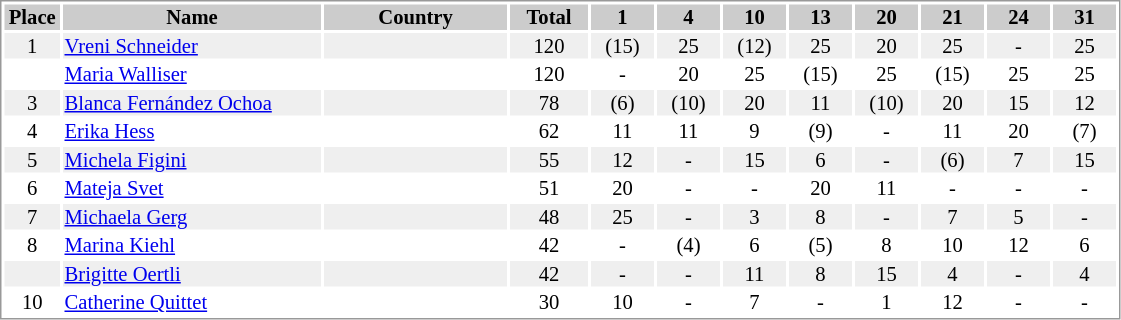<table border="0" style="border: 1px solid #999; background-color:#FFFFFF; text-align:center; font-size:86%; line-height:15px;">
<tr align="center" bgcolor="#CCCCCC">
<th width=35>Place</th>
<th width=170>Name</th>
<th width=120>Country</th>
<th width=50>Total</th>
<th width=40>1</th>
<th width=40>4</th>
<th width=40>10</th>
<th width=40>13</th>
<th width=40>20</th>
<th width=40>21</th>
<th width=40>24</th>
<th width=40>31</th>
</tr>
<tr bgcolor="#EFEFEF">
<td>1</td>
<td align="left"><a href='#'>Vreni Schneider</a></td>
<td align="left"></td>
<td>120</td>
<td>(15)</td>
<td>25</td>
<td>(12)</td>
<td>25</td>
<td>20</td>
<td>25</td>
<td>-</td>
<td>25</td>
</tr>
<tr>
<td></td>
<td align="left"><a href='#'>Maria Walliser</a></td>
<td align="left"></td>
<td>120</td>
<td>-</td>
<td>20</td>
<td>25</td>
<td>(15)</td>
<td>25</td>
<td>(15)</td>
<td>25</td>
<td>25</td>
</tr>
<tr bgcolor="#EFEFEF">
<td>3</td>
<td align="left"><a href='#'>Blanca Fernández Ochoa</a></td>
<td align="left"></td>
<td>78</td>
<td>(6)</td>
<td>(10)</td>
<td>20</td>
<td>11</td>
<td>(10)</td>
<td>20</td>
<td>15</td>
<td>12</td>
</tr>
<tr>
<td>4</td>
<td align="left"><a href='#'>Erika Hess</a></td>
<td align="left"></td>
<td>62</td>
<td>11</td>
<td>11</td>
<td>9</td>
<td>(9)</td>
<td>-</td>
<td>11</td>
<td>20</td>
<td>(7)</td>
</tr>
<tr bgcolor="#EFEFEF">
<td>5</td>
<td align="left"><a href='#'>Michela Figini</a></td>
<td align="left"></td>
<td>55</td>
<td>12</td>
<td>-</td>
<td>15</td>
<td>6</td>
<td>-</td>
<td>(6)</td>
<td>7</td>
<td>15</td>
</tr>
<tr>
<td>6</td>
<td align="left"><a href='#'>Mateja Svet</a></td>
<td align="left"></td>
<td>51</td>
<td>20</td>
<td>-</td>
<td>-</td>
<td>20</td>
<td>11</td>
<td>-</td>
<td>-</td>
<td>-</td>
</tr>
<tr bgcolor="#EFEFEF">
<td>7</td>
<td align="left"><a href='#'>Michaela Gerg</a></td>
<td align="left"></td>
<td>48</td>
<td>25</td>
<td>-</td>
<td>3</td>
<td>8</td>
<td>-</td>
<td>7</td>
<td>5</td>
<td>-</td>
</tr>
<tr>
<td>8</td>
<td align="left"><a href='#'>Marina Kiehl</a></td>
<td align="left"></td>
<td>42</td>
<td>-</td>
<td>(4)</td>
<td>6</td>
<td>(5)</td>
<td>8</td>
<td>10</td>
<td>12</td>
<td>6</td>
</tr>
<tr bgcolor="#EFEFEF">
<td></td>
<td align="left"><a href='#'>Brigitte Oertli</a></td>
<td align="left"></td>
<td>42</td>
<td>-</td>
<td>-</td>
<td>11</td>
<td>8</td>
<td>15</td>
<td>4</td>
<td>-</td>
<td>4</td>
</tr>
<tr>
<td>10</td>
<td align="left"><a href='#'>Catherine Quittet</a></td>
<td align="left"></td>
<td>30</td>
<td>10</td>
<td>-</td>
<td>7</td>
<td>-</td>
<td>1</td>
<td>12</td>
<td>-</td>
<td>-</td>
</tr>
</table>
